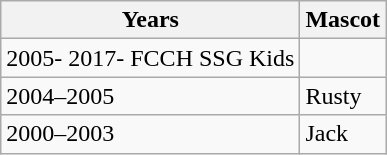<table class="wikitable">
<tr>
<th>Years</th>
<th>Mascot</th>
</tr>
<tr 2017- A Malaka from Frankston & Clark Keating>
<td>2005- 2017- FCCH SSG Kids</td>
</tr>
<tr>
<td>2004–2005</td>
<td>Rusty</td>
</tr>
<tr>
<td>2000–2003</td>
<td>Jack</td>
</tr>
</table>
